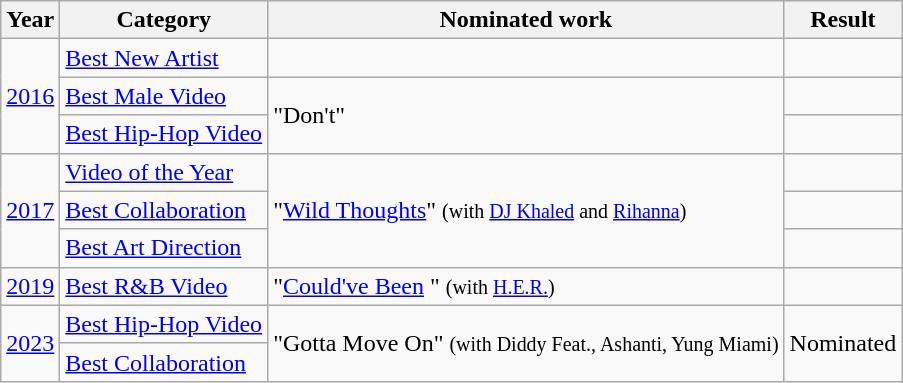<table class="wikitable">
<tr>
<th>Year</th>
<th>Category</th>
<th>Nominated work</th>
<th>Result</th>
</tr>
<tr>
<td rowspan="3"><a href='#'>2016</a></td>
<td><a href='#'>Best New Artist</a></td>
<td></td>
<td></td>
</tr>
<tr>
<td><a href='#'>Best Male Video</a></td>
<td rowspan="2">"Don't"</td>
<td></td>
</tr>
<tr>
<td><a href='#'>Best Hip-Hop Video</a></td>
<td></td>
</tr>
<tr>
<td rowspan="3"><a href='#'>2017</a></td>
<td><a href='#'>Video of the Year</a></td>
<td rowspan="3">"<a href='#'>Wild Thoughts</a>" <small>(with <a href='#'>DJ Khaled</a> and <a href='#'>Rihanna</a>)</small></td>
<td></td>
</tr>
<tr>
<td><a href='#'>Best Collaboration</a></td>
<td></td>
</tr>
<tr>
<td><a href='#'>Best Art Direction</a></td>
<td></td>
</tr>
<tr>
<td><a href='#'>2019</a></td>
<td><a href='#'>Best R&B Video</a></td>
<td>"<a href='#'>Could've Been</a> " <small>(with <a href='#'>H.E.R.</a>)</small></td>
<td></td>
</tr>
<tr>
<td rowspan="2"><a href='#'>2023</a></td>
<td><a href='#'>Best Hip-Hop Video</a></td>
<td rowspan="2">"Gotta Move On" <small>(with Diddy Feat., Ashanti, Yung Miami)</small></td>
<td rowspan="2">Nominated</td>
</tr>
<tr>
<td><a href='#'>Best Collaboration</a></td>
</tr>
</table>
